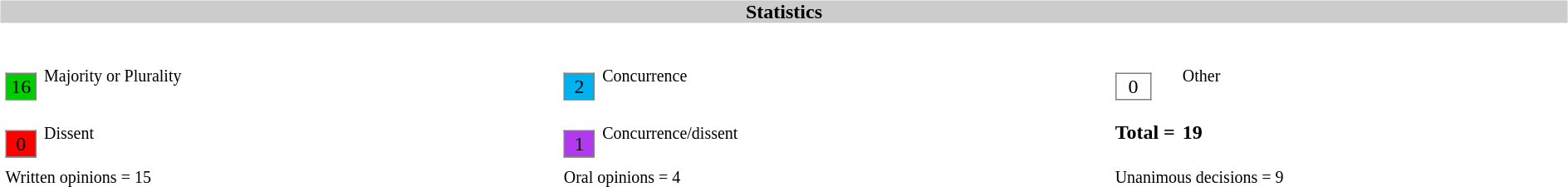<table width=100%>
<tr>
<td><br><table width=100% align=center cellpadding=0 cellspacing=0>
<tr>
<th bgcolor=#CCCCCC>Statistics</th>
</tr>
<tr>
<td><br><table width=100% cellpadding="2" cellspacing="2" border="0"width=25px>
<tr>
<td><br><table border="1" style="border-collapse:collapse;">
<tr>
<td align=center bgcolor=#00CD00 width=25px>16</td>
</tr>
</table>
</td>
<td><small>Majority or Plurality</small></td>
<td width=25px><br><table border="1" style="border-collapse:collapse;">
<tr>
<td align=center width=25px bgcolor=#00B2EE>2</td>
</tr>
</table>
</td>
<td><small>Concurrence</small></td>
<td width=25px><br><table border="1" style="border-collapse:collapse;">
<tr>
<td align=center width=25px bgcolor=white>0</td>
</tr>
</table>
</td>
<td><small>Other</small></td>
</tr>
<tr>
<td width=25px><br><table border="1" style="border-collapse:collapse;">
<tr>
<td align=center width=25px bgcolor=red>0</td>
</tr>
</table>
</td>
<td><small>Dissent</small></td>
<td width=25px><br><table border="1" style="border-collapse:collapse;">
<tr>
<td align=center width=25px bgcolor=#B23AEE>1</td>
</tr>
</table>
</td>
<td><small>Concurrence/dissent</small></td>
<td white-space: nowrap><strong>Total = </strong></td>
<td><strong>19</strong></td>
</tr>
<tr>
<td colspan=2><small>Written opinions = 15</small></td>
<td colspan=2><small>Oral opinions = 4</small></td>
<td colspan=2><small> Unanimous decisions = 9</small></td>
</tr>
</table>
</td>
</tr>
</table>
</td>
</tr>
</table>
